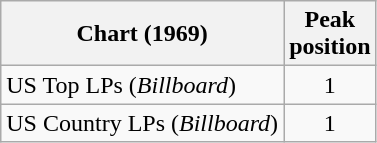<table class="wikitable sortable">
<tr>
<th>Chart (1969)</th>
<th>Peak<br>position</th>
</tr>
<tr>
<td>US Top LPs (<em>Billboard</em>)</td>
<td align="center">1</td>
</tr>
<tr>
<td>US Country LPs (<em>Billboard</em>)</td>
<td align="center">1</td>
</tr>
</table>
